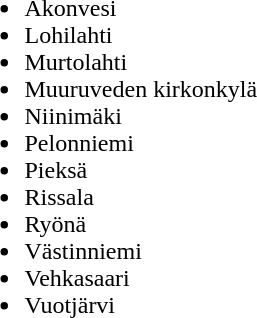<table>
<tr>
<td><br><ul><li>Akonvesi</li><li>Lohilahti</li><li>Murtolahti</li><li>Muuruveden kirkonkylä</li><li>Niinimäki</li><li>Pelonniemi</li><li>Pieksä</li><li>Rissala</li><li>Ryönä</li><li>Västinniemi</li><li>Vehkasaari</li><li>Vuotjärvi</li></ul></td>
</tr>
</table>
